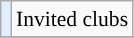<table class="wikitable" style="font-size:90%;">
<tr>
<td style="background:#dfefff; width=10px; text-align:center"></td>
<td style="text-align:left">Invited clubs</td>
</tr>
<tr>
</tr>
</table>
